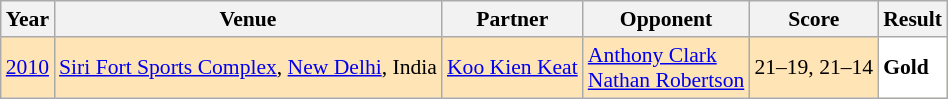<table class="sortable wikitable" style="font-size: 90%;">
<tr>
<th>Year</th>
<th>Venue</th>
<th>Partner</th>
<th>Opponent</th>
<th>Score</th>
<th>Result</th>
</tr>
<tr style="background:#FFE4B5">
<td align="center"><a href='#'>2010</a></td>
<td align="left"><a href='#'>Siri Fort Sports Complex</a>, <a href='#'>New Delhi</a>, India</td>
<td align="left"> <a href='#'>Koo Kien Keat</a></td>
<td align="left"> <a href='#'>Anthony Clark</a><br> <a href='#'>Nathan Robertson</a></td>
<td align="left">21–19, 21–14</td>
<td style="text-align:left; background:white"> <strong>Gold</strong></td>
</tr>
</table>
